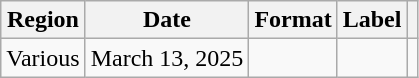<table class="wikitable sortable">
<tr>
<th>Region</th>
<th>Date</th>
<th>Format</th>
<th>Label</th>
<th></th>
</tr>
<tr>
<td>Various</td>
<td>March 13, 2025</td>
<td></td>
<td></td>
<td></td>
</tr>
</table>
